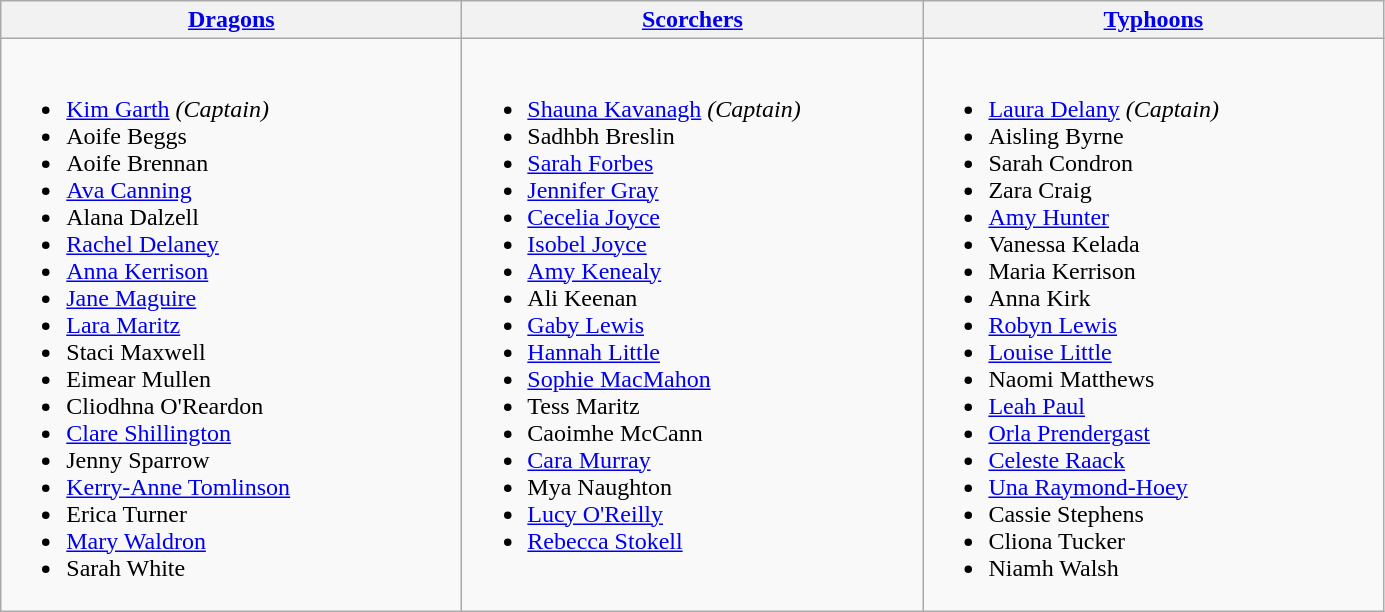<table class="wikitable">
<tr>
<th width=300><a href='#'>Dragons</a></th>
<th width=300><a href='#'>Scorchers</a></th>
<th width=300><a href='#'>Typhoons</a></th>
</tr>
<tr>
<td valign=top><br><ul><li><a href='#'>Kim Garth</a> <em>(Captain)</em></li><li>Aoife Beggs</li><li>Aoife Brennan</li><li><a href='#'>Ava Canning</a></li><li>Alana Dalzell</li><li><a href='#'>Rachel Delaney</a></li><li><a href='#'>Anna Kerrison</a></li><li><a href='#'>Jane Maguire</a></li><li><a href='#'>Lara Maritz</a></li><li>Staci Maxwell</li><li>Eimear Mullen</li><li>Cliodhna O'Reardon</li><li><a href='#'>Clare Shillington</a></li><li>Jenny Sparrow</li><li><a href='#'>Kerry-Anne Tomlinson</a></li><li>Erica Turner</li><li><a href='#'>Mary Waldron</a></li><li>Sarah White</li></ul></td>
<td valign=top><br><ul><li><a href='#'>Shauna Kavanagh</a> <em>(Captain)</em></li><li>Sadhbh Breslin</li><li><a href='#'>Sarah Forbes</a></li><li><a href='#'>Jennifer Gray</a></li><li><a href='#'>Cecelia Joyce</a></li><li><a href='#'>Isobel Joyce</a></li><li><a href='#'>Amy Kenealy</a></li><li>Ali Keenan</li><li><a href='#'>Gaby Lewis</a></li><li><a href='#'>Hannah Little</a></li><li><a href='#'>Sophie MacMahon</a></li><li>Tess Maritz</li><li>Caoimhe McCann</li><li><a href='#'>Cara Murray</a></li><li>Mya Naughton</li><li><a href='#'>Lucy O'Reilly</a></li><li><a href='#'>Rebecca Stokell</a></li></ul></td>
<td valign=top><br><ul><li><a href='#'>Laura Delany</a> <em>(Captain)</em></li><li>Aisling Byrne</li><li>Sarah Condron</li><li>Zara Craig</li><li><a href='#'>Amy Hunter</a></li><li>Vanessa Kelada</li><li>Maria Kerrison</li><li>Anna Kirk</li><li><a href='#'>Robyn Lewis</a></li><li><a href='#'>Louise Little</a></li><li>Naomi Matthews</li><li><a href='#'>Leah Paul</a></li><li><a href='#'>Orla Prendergast</a></li><li><a href='#'>Celeste Raack</a></li><li><a href='#'>Una Raymond-Hoey</a></li><li>Cassie Stephens</li><li>Cliona Tucker</li><li>Niamh Walsh</li></ul></td>
</tr>
</table>
